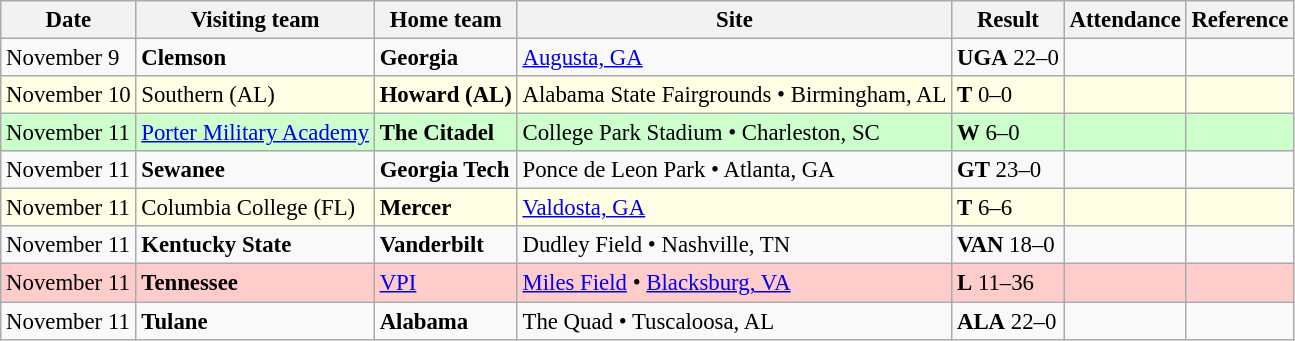<table class="wikitable" style="font-size:95%;">
<tr>
<th>Date</th>
<th>Visiting team</th>
<th>Home team</th>
<th>Site</th>
<th>Result</th>
<th>Attendance</th>
<th class="unsortable">Reference</th>
</tr>
<tr bgcolor=>
<td>November 9</td>
<td><strong>Clemson</strong></td>
<td><strong>Georgia</strong></td>
<td><a href='#'>Augusta, GA</a></td>
<td><strong>UGA</strong> 22–0</td>
<td></td>
<td></td>
</tr>
<tr bgcolor=ffffe6>
<td>November 10</td>
<td>Southern (AL)</td>
<td><strong>Howard (AL)</strong></td>
<td>Alabama State Fairgrounds • Birmingham, AL</td>
<td><strong>T</strong> 0–0</td>
<td></td>
<td></td>
</tr>
<tr bgcolor=ccffcc>
<td>November 11</td>
<td><a href='#'>Porter Military Academy</a></td>
<td><strong>The Citadel</strong></td>
<td>College Park Stadium • Charleston, SC</td>
<td><strong>W</strong> 6–0</td>
<td></td>
<td></td>
</tr>
<tr bgcolor=>
<td>November 11</td>
<td><strong>Sewanee</strong></td>
<td><strong>Georgia Tech</strong></td>
<td>Ponce de Leon Park • Atlanta, GA</td>
<td><strong>GT</strong> 23–0</td>
<td></td>
<td></td>
</tr>
<tr bgcolor=ffffe6>
<td>November 11</td>
<td>Columbia College (FL)</td>
<td><strong>Mercer</strong></td>
<td><a href='#'>Valdosta, GA</a></td>
<td><strong>T</strong> 6–6</td>
<td></td>
<td></td>
</tr>
<tr bgcolor=>
<td>November 11</td>
<td><strong>Kentucky State</strong></td>
<td><strong>Vanderbilt</strong></td>
<td>Dudley Field • Nashville, TN</td>
<td><strong>VAN</strong> 18–0</td>
<td></td>
<td></td>
</tr>
<tr bgcolor=ffcccc>
<td>November 11</td>
<td><strong>Tennessee</strong></td>
<td><a href='#'>VPI</a></td>
<td><a href='#'>Miles Field</a> • <a href='#'>Blacksburg, VA</a></td>
<td><strong>L</strong> 11–36</td>
<td></td>
<td></td>
</tr>
<tr bgcolor=>
<td>November 11</td>
<td><strong>Tulane</strong></td>
<td><strong>Alabama</strong></td>
<td>The Quad • Tuscaloosa, AL</td>
<td><strong>ALA</strong> 22–0</td>
<td></td>
<td></td>
</tr>
</table>
